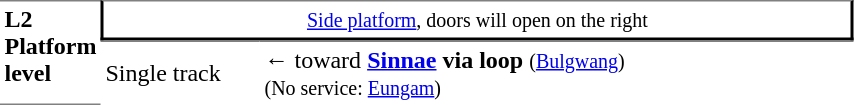<table table border=0 cellspacing=0 cellpadding=3>
<tr>
<td style="border-top:solid 1px gray;border-bottom:solid 1px gray;" width=50 rowspan=10 valign=top><strong>L2<br>Platform level</strong></td>
<td style="border-top:solid 1px gray;border-right:solid 2px black;border-left:solid 2px black;border-bottom:solid 2px black;text-align:center;" colspan=2><small><a href='#'>Side platform</a>, doors will open on the right </small></td>
</tr>
<tr>
<td style="border-bottom:solid 0px gray;border-top:solid 1px gray;" width=100>Single track</td>
<td style="border-bottom:solid 0px gray;border-top:solid 1px gray;" width=390>←  toward <strong><a href='#'>Sinnae</a> via loop</strong> <small>(<a href='#'>Bulgwang</a>)</small><br><small>(No service: <a href='#'>Eungam</a>)</small></td>
</tr>
</table>
